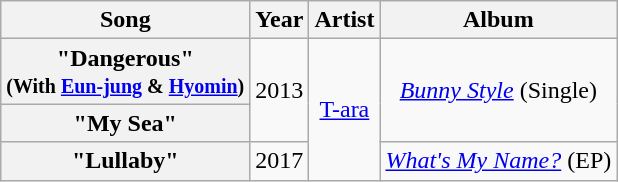<table class="wikitable plainrowheaders" style="text-align:center;">
<tr>
<th>Song</th>
<th>Year</th>
<th>Artist</th>
<th>Album</th>
</tr>
<tr>
<th scope="row">"Dangerous"<br><small>(With <a href='#'>Eun-jung</a> & <a href='#'>Hyomin</a>)</small></th>
<td rowspan="2">2013</td>
<td rowspan="3"><a href='#'>T-ara</a></td>
<td rowspan="2"><em><a href='#'>Bunny Style</a></em> (Single)</td>
</tr>
<tr>
<th scope="row">"My Sea"</th>
</tr>
<tr>
<th scope="row">"Lullaby"</th>
<td>2017</td>
<td><em><a href='#'>What's My Name?</a></em> (EP)</td>
</tr>
</table>
